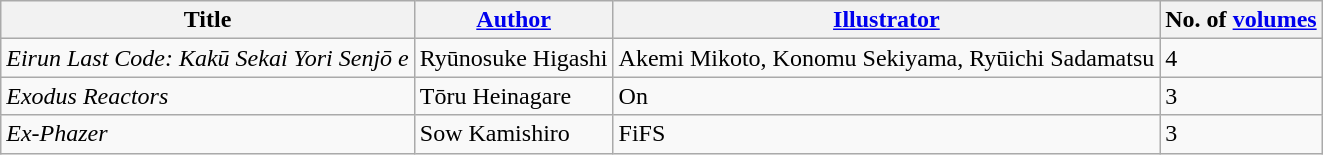<table class="wikitable">
<tr>
<th scope="col">Title</th>
<th scope="col"><a href='#'>Author</a></th>
<th scope="col"><a href='#'>Illustrator</a></th>
<th scope="col">No. of <a href='#'>volumes</a></th>
</tr>
<tr>
<td><em>Eirun Last Code: Kakū Sekai Yori Senjō e</em></td>
<td>Ryūnosuke Higashi</td>
<td>Akemi Mikoto, Konomu Sekiyama, Ryūichi Sadamatsu</td>
<td>4</td>
</tr>
<tr>
<td><em>Exodus Reactors</em></td>
<td>Tōru Heinagare</td>
<td>On</td>
<td>3</td>
</tr>
<tr>
<td><em>Ex-Phazer</em></td>
<td>Sow Kamishiro</td>
<td>FiFS</td>
<td>3</td>
</tr>
</table>
